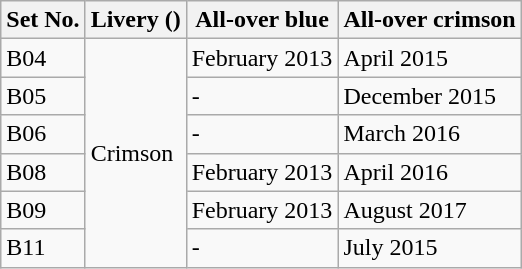<table class="wikitable">
<tr>
<th>Set No.</th>
<th>Livery ()</th>
<th>All-over blue</th>
<th>All-over crimson</th>
</tr>
<tr>
<td>B04</td>
<td rowspan="6"> Crimson</td>
<td>February 2013</td>
<td>April 2015</td>
</tr>
<tr>
<td>B05</td>
<td>-</td>
<td>December 2015</td>
</tr>
<tr>
<td>B06</td>
<td>-</td>
<td>March 2016</td>
</tr>
<tr>
<td>B08</td>
<td>February 2013</td>
<td>April 2016</td>
</tr>
<tr>
<td>B09</td>
<td>February 2013</td>
<td>August 2017</td>
</tr>
<tr>
<td>B11</td>
<td>-</td>
<td>July 2015</td>
</tr>
</table>
